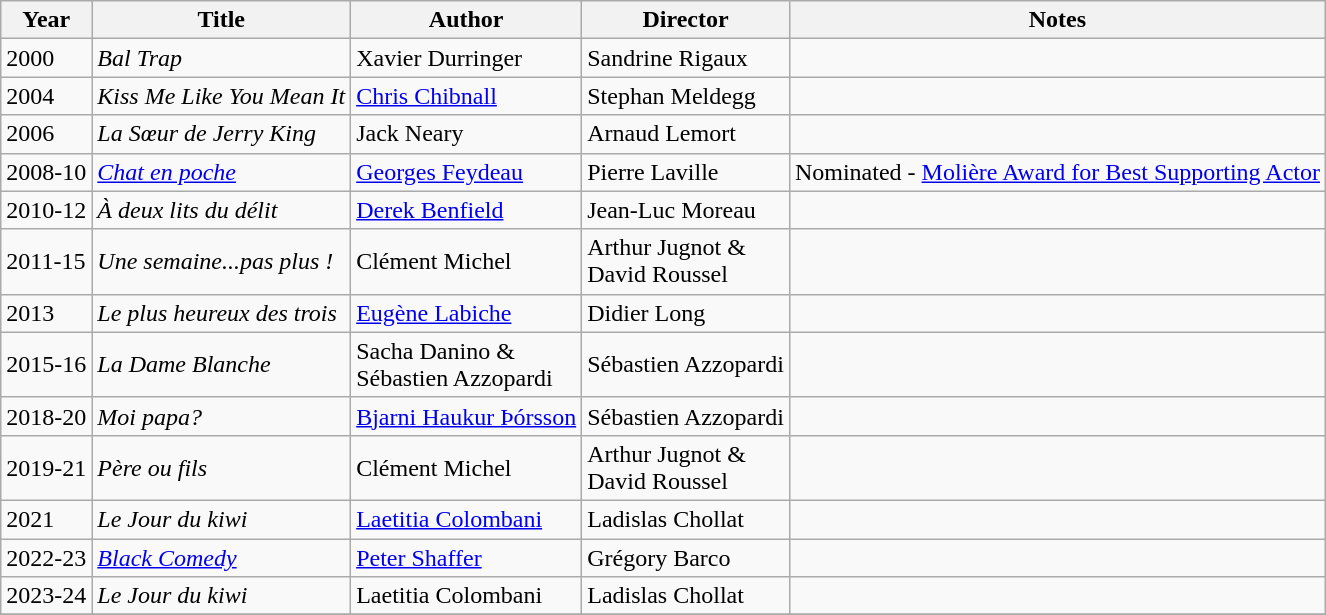<table class="wikitable">
<tr>
<th>Year</th>
<th>Title</th>
<th>Author</th>
<th>Director</th>
<th>Notes</th>
</tr>
<tr>
<td>2000</td>
<td><em>Bal Trap</em></td>
<td>Xavier Durringer</td>
<td>Sandrine Rigaux</td>
<td></td>
</tr>
<tr>
<td>2004</td>
<td><em>Kiss Me Like You Mean It</em></td>
<td><a href='#'>Chris Chibnall</a></td>
<td>Stephan Meldegg</td>
<td></td>
</tr>
<tr>
<td>2006</td>
<td><em>La Sœur de Jerry King</em></td>
<td>Jack Neary</td>
<td>Arnaud Lemort</td>
<td></td>
</tr>
<tr>
<td>2008-10</td>
<td><em><a href='#'>Chat en poche</a></em></td>
<td><a href='#'>Georges Feydeau</a></td>
<td>Pierre Laville</td>
<td>Nominated - <a href='#'>Molière Award for Best Supporting Actor</a></td>
</tr>
<tr>
<td>2010-12</td>
<td><em>À deux lits du délit</em></td>
<td><a href='#'>Derek Benfield</a></td>
<td>Jean-Luc Moreau</td>
<td></td>
</tr>
<tr>
<td>2011-15</td>
<td><em>Une semaine...pas plus !</em></td>
<td>Clément Michel</td>
<td>Arthur Jugnot &<br> David Roussel</td>
<td></td>
</tr>
<tr>
<td>2013</td>
<td><em>Le plus heureux des trois</em></td>
<td><a href='#'>Eugène Labiche</a></td>
<td>Didier Long</td>
<td></td>
</tr>
<tr>
<td>2015-16</td>
<td><em>La Dame Blanche</em></td>
<td>Sacha Danino &<br> Sébastien Azzopardi</td>
<td>Sébastien Azzopardi</td>
<td></td>
</tr>
<tr>
<td>2018-20</td>
<td><em>Moi papa?</em></td>
<td><a href='#'>Bjarni Haukur Þórsson</a></td>
<td>Sébastien Azzopardi</td>
<td></td>
</tr>
<tr>
<td>2019-21</td>
<td><em>Père ou fils</em></td>
<td>Clément Michel</td>
<td>Arthur Jugnot &<br> David Roussel</td>
<td></td>
</tr>
<tr>
<td>2021</td>
<td><em>Le Jour du kiwi</em></td>
<td><a href='#'>Laetitia Colombani</a></td>
<td>Ladislas Chollat</td>
<td></td>
</tr>
<tr>
<td>2022-23</td>
<td><em><a href='#'>Black Comedy</a></em></td>
<td><a href='#'>Peter Shaffer</a></td>
<td>Grégory Barco</td>
<td></td>
</tr>
<tr>
<td>2023-24</td>
<td><em>Le Jour du kiwi</em></td>
<td>Laetitia Colombani</td>
<td>Ladislas Chollat</td>
<td></td>
</tr>
<tr>
</tr>
</table>
